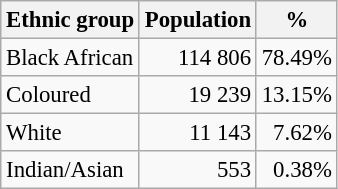<table class="wikitable" style="font-size: 95%; text-align: right">
<tr>
<th>Ethnic group</th>
<th>Population</th>
<th>%</th>
</tr>
<tr>
<td align=left>Black African</td>
<td>114 806</td>
<td>78.49%</td>
</tr>
<tr>
<td align=left>Coloured</td>
<td>19 239</td>
<td>13.15%</td>
</tr>
<tr>
<td align=left>White</td>
<td>11 143</td>
<td>7.62%</td>
</tr>
<tr>
<td align=left>Indian/Asian</td>
<td>553</td>
<td>0.38%</td>
</tr>
</table>
